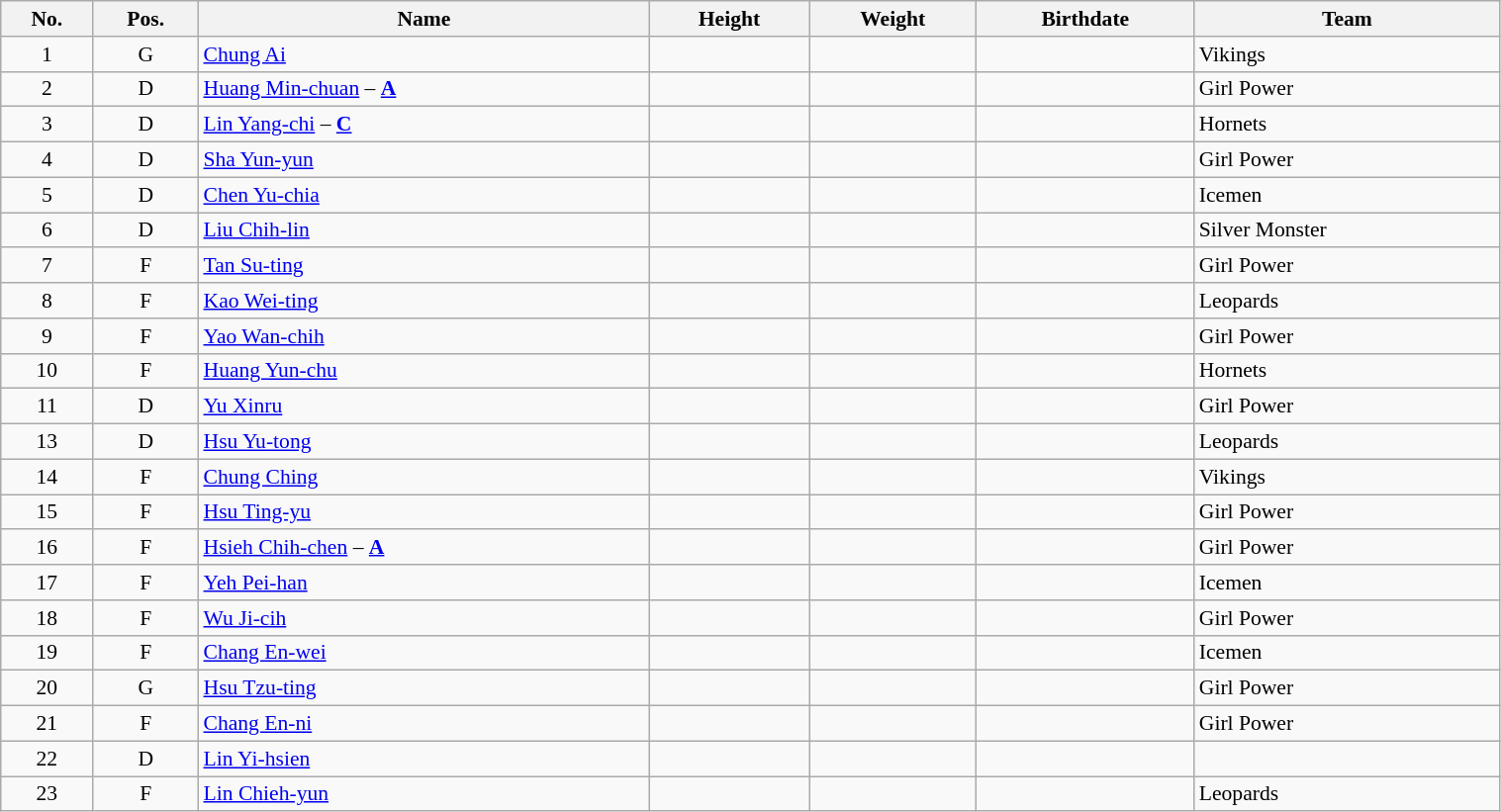<table class="wikitable sortable" width="80%" style="font-size: 90%; text-align: center;">
<tr>
<th>No.</th>
<th>Pos.</th>
<th>Name</th>
<th>Height</th>
<th>Weight</th>
<th>Birthdate</th>
<th>Team</th>
</tr>
<tr>
<td>1</td>
<td>G</td>
<td align=left><a href='#'>Chung Ai</a></td>
<td></td>
<td></td>
<td></td>
<td align="left"> Vikings</td>
</tr>
<tr>
<td>2</td>
<td>D</td>
<td align=left><a href='#'>Huang Min-chuan</a> – <a href='#'><strong>A</strong></a></td>
<td></td>
<td></td>
<td></td>
<td align="left"> Girl Power</td>
</tr>
<tr>
<td>3</td>
<td>D</td>
<td align=left><a href='#'>Lin Yang-chi</a> – <a href='#'><strong>C</strong></a></td>
<td></td>
<td></td>
<td></td>
<td align="left"> Hornets</td>
</tr>
<tr>
<td>4</td>
<td>D</td>
<td align=left><a href='#'>Sha Yun-yun</a></td>
<td></td>
<td></td>
<td></td>
<td align="left"> Girl Power</td>
</tr>
<tr>
<td>5</td>
<td>D</td>
<td align=left><a href='#'>Chen Yu-chia</a></td>
<td></td>
<td></td>
<td></td>
<td align="left"> Icemen</td>
</tr>
<tr>
<td>6</td>
<td>D</td>
<td align=left><a href='#'>Liu Chih-lin</a></td>
<td></td>
<td></td>
<td></td>
<td align="left"> Silver Monster</td>
</tr>
<tr>
<td>7</td>
<td>F</td>
<td align=left><a href='#'>Tan Su-ting</a></td>
<td></td>
<td></td>
<td></td>
<td align="left"> Girl Power</td>
</tr>
<tr>
<td>8</td>
<td>F</td>
<td align=left><a href='#'>Kao Wei-ting</a></td>
<td></td>
<td></td>
<td></td>
<td align="left"> Leopards</td>
</tr>
<tr>
<td>9</td>
<td>F</td>
<td align=left><a href='#'>Yao Wan-chih</a></td>
<td></td>
<td></td>
<td></td>
<td align="left"> Girl Power</td>
</tr>
<tr>
<td>10</td>
<td>F</td>
<td align=left><a href='#'>Huang Yun-chu</a></td>
<td></td>
<td></td>
<td></td>
<td align="left"> Hornets</td>
</tr>
<tr>
<td>11</td>
<td>D</td>
<td align=left><a href='#'>Yu Xinru</a></td>
<td></td>
<td></td>
<td></td>
<td align="left"> Girl Power</td>
</tr>
<tr>
<td>13</td>
<td>D</td>
<td align=left><a href='#'>Hsu Yu-tong</a></td>
<td></td>
<td></td>
<td></td>
<td align="left"> Leopards</td>
</tr>
<tr>
<td>14</td>
<td>F</td>
<td align=left><a href='#'>Chung Ching</a></td>
<td></td>
<td></td>
<td></td>
<td align="left"> Vikings</td>
</tr>
<tr>
<td>15</td>
<td>F</td>
<td align=left><a href='#'>Hsu Ting-yu</a></td>
<td></td>
<td></td>
<td></td>
<td align="left"> Girl Power</td>
</tr>
<tr>
<td>16</td>
<td>F</td>
<td align=left><a href='#'>Hsieh Chih-chen</a> – <a href='#'><strong>A</strong></a></td>
<td></td>
<td></td>
<td></td>
<td align="left"> Girl Power</td>
</tr>
<tr>
<td>17</td>
<td>F</td>
<td align=left><a href='#'>Yeh Pei-han</a></td>
<td></td>
<td></td>
<td></td>
<td align="left"> Icemen</td>
</tr>
<tr>
<td>18</td>
<td>F</td>
<td align=left><a href='#'>Wu Ji-cih</a></td>
<td></td>
<td></td>
<td></td>
<td align="left"> Girl Power</td>
</tr>
<tr>
<td>19</td>
<td>F</td>
<td align=left><a href='#'>Chang En-wei</a></td>
<td></td>
<td></td>
<td></td>
<td align="left"> Icemen</td>
</tr>
<tr>
<td>20</td>
<td>G</td>
<td align=left><a href='#'>Hsu Tzu-ting</a></td>
<td></td>
<td></td>
<td></td>
<td align="left"> Girl Power</td>
</tr>
<tr>
<td>21</td>
<td>F</td>
<td align=left><a href='#'>Chang En-ni</a></td>
<td></td>
<td></td>
<td></td>
<td align="left"> Girl Power</td>
</tr>
<tr>
<td>22</td>
<td>D</td>
<td align=left><a href='#'>Lin Yi-hsien</a></td>
<td></td>
<td></td>
<td></td>
<td align="left"></td>
</tr>
<tr>
<td>23</td>
<td>F</td>
<td align=left><a href='#'>Lin Chieh-yun</a></td>
<td></td>
<td></td>
<td></td>
<td align="left"> Leopards</td>
</tr>
</table>
